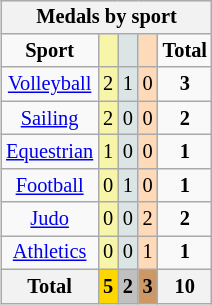<table class="wikitable" style="font-size:85%; float:right">
<tr style="background:#efefef;">
<th colspan=5>Medals by sport</th>
</tr>
<tr align=center>
<td><strong>Sport</strong></td>
<td bgcolor=#f7f6a8></td>
<td bgcolor=#dce5e5></td>
<td bgcolor=#ffdab9></td>
<td><strong>Total</strong></td>
</tr>
<tr align=center>
<td><a href='#'>Volleyball</a></td>
<td style="background:#F7F6A8;">2</td>
<td style="background:#DCE5E5;">1</td>
<td style="background:#FFDAB9;">0</td>
<td><strong>3</strong></td>
</tr>
<tr align=center>
<td><a href='#'>Sailing</a></td>
<td style="background:#F7F6A8;">2</td>
<td style="background:#DCE5E5;">0</td>
<td style="background:#FFDAB9;">0</td>
<td><strong>2</strong></td>
</tr>
<tr align=center>
<td><a href='#'>Equestrian</a></td>
<td style="background:#F7F6A8;">1</td>
<td style="background:#DCE5E5;">0</td>
<td style="background:#FFDAB9;">0</td>
<td><strong>1</strong></td>
</tr>
<tr align=center>
<td><a href='#'>Football</a></td>
<td style="background:#F7F6A8;">0</td>
<td style="background:#DCE5E5;">1</td>
<td style="background:#FFDAB9;">0</td>
<td><strong>1</strong></td>
</tr>
<tr align=center>
<td><a href='#'>Judo</a></td>
<td style="background:#F7F6A8;">0</td>
<td style="background:#DCE5E5;">0</td>
<td style="background:#FFDAB9;">2</td>
<td><strong>2</strong></td>
</tr>
<tr align=center>
<td><a href='#'>Athletics</a></td>
<td style="background:#F7F6A8;">0</td>
<td style="background:#DCE5E5;">0</td>
<td style="background:#FFDAB9;">1</td>
<td><strong>1</strong></td>
</tr>
<tr align=center>
<th>Total</th>
<th style="background:gold;">5</th>
<th style="background:silver;">2</th>
<th style="background:#c96;">3</th>
<th>10</th>
</tr>
</table>
